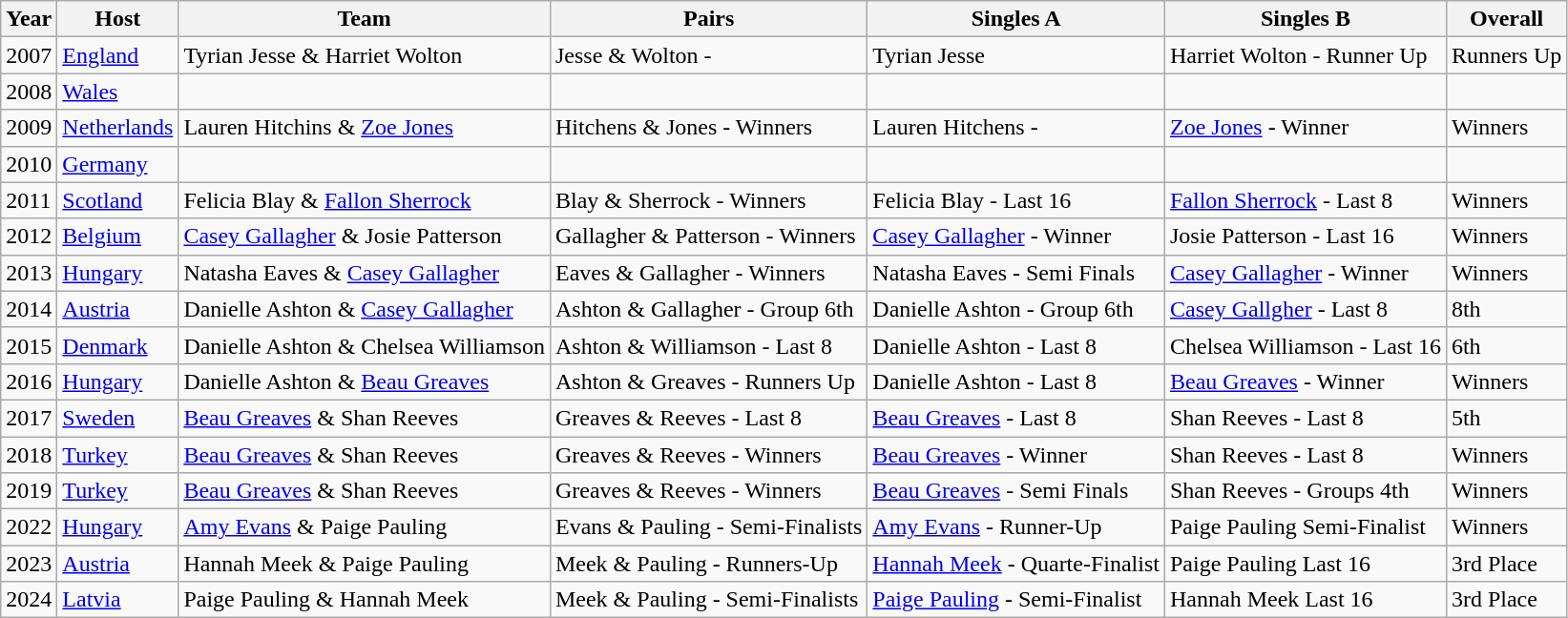<table class="wikitable">
<tr>
<th>Year</th>
<th>Host</th>
<th>Team</th>
<th>Pairs</th>
<th>Singles A</th>
<th>Singles B</th>
<th>Overall</th>
</tr>
<tr>
<td>2007</td>
<td><a href='#'>England</a></td>
<td>Tyrian Jesse & Harriet Wolton</td>
<td>Jesse & Wolton -</td>
<td>Tyrian Jesse</td>
<td>Harriet Wolton - Runner Up</td>
<td>Runners Up</td>
</tr>
<tr>
<td>2008</td>
<td><a href='#'>Wales</a></td>
<td></td>
<td></td>
<td></td>
<td></td>
<td></td>
</tr>
<tr>
<td>2009</td>
<td><a href='#'>Netherlands</a></td>
<td>Lauren Hitchins & <a href='#'>Zoe Jones</a></td>
<td>Hitchens & Jones - Winners</td>
<td>Lauren Hitchens -</td>
<td><a href='#'>Zoe Jones</a> - Winner</td>
<td>Winners</td>
</tr>
<tr>
<td>2010</td>
<td><a href='#'>Germany</a></td>
<td></td>
<td></td>
<td></td>
<td></td>
<td></td>
</tr>
<tr>
<td>2011</td>
<td><a href='#'>Scotland</a></td>
<td>Felicia Blay & <a href='#'>Fallon Sherrock</a></td>
<td>Blay & Sherrock - Winners</td>
<td>Felicia Blay - Last 16</td>
<td><a href='#'>Fallon Sherrock</a> - Last 8</td>
<td>Winners</td>
</tr>
<tr>
<td>2012</td>
<td><a href='#'>Belgium</a></td>
<td><a href='#'>Casey Gallagher</a> & Josie Patterson</td>
<td>Gallagher & Patterson - Winners</td>
<td><a href='#'>Casey Gallagher</a> - Winner</td>
<td>Josie Patterson - Last 16</td>
<td>Winners</td>
</tr>
<tr>
<td>2013</td>
<td><a href='#'>Hungary</a></td>
<td>Natasha Eaves & <a href='#'>Casey Gallagher</a></td>
<td>Eaves & Gallagher - Winners</td>
<td>Natasha Eaves - Semi Finals</td>
<td><a href='#'>Casey Gallagher</a> - Winner</td>
<td>Winners</td>
</tr>
<tr>
<td>2014</td>
<td><a href='#'>Austria</a></td>
<td>Danielle Ashton & <a href='#'>Casey Gallagher</a></td>
<td>Ashton & Gallagher - Group 6th</td>
<td>Danielle Ashton - Group 6th</td>
<td><a href='#'>Casey Gallgher</a> - Last 8</td>
<td>8th</td>
</tr>
<tr>
<td>2015</td>
<td><a href='#'>Denmark</a></td>
<td>Danielle Ashton & Chelsea Williamson</td>
<td>Ashton & Williamson - Last 8</td>
<td>Danielle Ashton - Last 8</td>
<td>Chelsea Williamson - Last 16</td>
<td>6th</td>
</tr>
<tr>
<td>2016</td>
<td><a href='#'>Hungary</a></td>
<td>Danielle Ashton & <a href='#'>Beau Greaves</a></td>
<td>Ashton & Greaves - Runners Up</td>
<td>Danielle Ashton - Last 8</td>
<td><a href='#'>Beau Greaves</a> - Winner</td>
<td>Winners</td>
</tr>
<tr>
<td>2017</td>
<td><a href='#'>Sweden</a></td>
<td><a href='#'>Beau Greaves</a> & Shan Reeves</td>
<td>Greaves & Reeves - Last 8</td>
<td><a href='#'>Beau Greaves</a> - Last 8</td>
<td>Shan Reeves - Last 8</td>
<td>5th</td>
</tr>
<tr>
<td>2018</td>
<td><a href='#'>Turkey</a></td>
<td><a href='#'>Beau Greaves</a> & Shan Reeves</td>
<td>Greaves & Reeves - Winners</td>
<td><a href='#'>Beau Greaves</a> - Winner</td>
<td>Shan Reeves - Last 8</td>
<td>Winners</td>
</tr>
<tr>
<td>2019</td>
<td><a href='#'>Turkey</a></td>
<td><a href='#'>Beau Greaves</a> & Shan Reeves</td>
<td>Greaves & Reeves - Winners</td>
<td><a href='#'>Beau Greaves</a> - Semi Finals</td>
<td>Shan Reeves - Groups 4th</td>
<td>Winners</td>
</tr>
<tr>
<td>2022</td>
<td><a href='#'>Hungary</a></td>
<td><a href='#'>Amy Evans</a> & Paige Pauling</td>
<td>Evans &  Pauling - Semi-Finalists</td>
<td><a href='#'>Amy Evans</a> - Runner-Up</td>
<td>Paige Pauling Semi-Finalist</td>
<td>Winners</td>
</tr>
<tr>
<td>2023</td>
<td><a href='#'>Austria</a></td>
<td>Hannah Meek & Paige Pauling</td>
<td>Meek &  Pauling - Runners-Up</td>
<td><a href='#'>Hannah Meek</a> - Quarte-Finalist</td>
<td>Paige Pauling Last 16</td>
<td>3rd Place</td>
</tr>
<tr>
<td>2024</td>
<td><a href='#'>Latvia</a></td>
<td>Paige Pauling & Hannah Meek</td>
<td>Meek &  Pauling - Semi-Finalists</td>
<td><a href='#'>Paige Pauling</a> - Semi-Finalist</td>
<td>Hannah Meek Last 16</td>
<td>3rd Place</td>
</tr>
</table>
